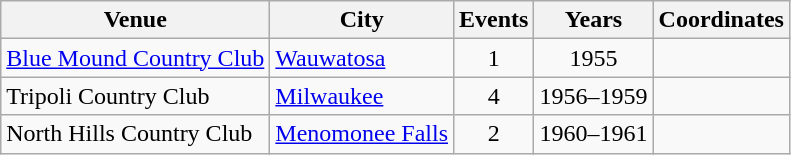<table class="wikitable sortable" style="font-size: 100%;text-align: center;">
<tr>
<th>Venue</th>
<th>City</th>
<th>Events</th>
<th>Years</th>
<th>Coordinates</th>
</tr>
<tr>
<td align=left><a href='#'>Blue Mound Country Club</a></td>
<td align=left><a href='#'>Wauwatosa</a></td>
<td>1</td>
<td>1955</td>
<td><small></small></td>
</tr>
<tr>
<td align=left>Tripoli Country Club</td>
<td align=left><a href='#'>Milwaukee</a></td>
<td>4</td>
<td>1956–1959</td>
<td><small></small></td>
</tr>
<tr>
<td align=left>North Hills Country Club</td>
<td align=left><a href='#'>Menomonee Falls</a></td>
<td>2</td>
<td>1960–1961</td>
<td><small></small></td>
</tr>
</table>
